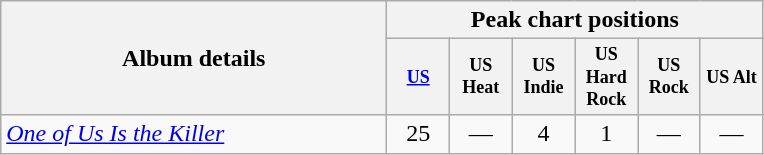<table class="wikitable" style="text-align:center;">
<tr>
<th rowspan =  2 width = 250>Album details</th>
<th colspan =  6>Peak chart positions</th>
</tr>
<tr>
<th style = "width:3em;font-size:75%"><a href='#'>US</a></th>
<th style = "width:3em;font-size:75%">US Heat</th>
<th style = "width:3em;font-size:75%">US Indie</th>
<th style = "width:3em;font-size:75%">US Hard Rock</th>
<th style = "width:3em;font-size:75%">US Rock</th>
<th style = "width:3em;font-size:75%">US Alt</th>
</tr>
<tr>
<td align=left><em><a href='#'>One of Us Is the Killer</a></em><br></td>
<td>25</td>
<td>—</td>
<td>4</td>
<td>1</td>
<td>—</td>
<td>—</td>
</tr>
</table>
